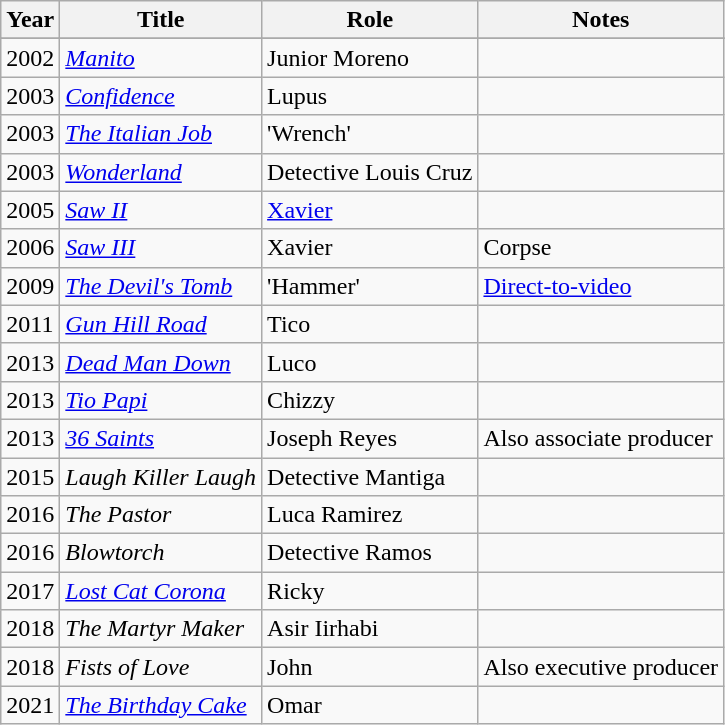<table class="wikitable sortable">
<tr>
<th scope="col">Year</th>
<th scope="col">Title</th>
<th scope="col">Role</th>
<th scope="col" class="unsortable">Notes</th>
</tr>
<tr>
</tr>
<tr>
<td>2002</td>
<td><em><a href='#'>Manito</a></em></td>
<td>Junior Moreno</td>
<td></td>
</tr>
<tr>
<td>2003</td>
<td><em><a href='#'>Confidence</a></em></td>
<td>Lupus</td>
<td></td>
</tr>
<tr>
<td>2003</td>
<td><em><a href='#'>The Italian Job</a></em></td>
<td>'Wrench'</td>
<td></td>
</tr>
<tr>
<td>2003</td>
<td><em><a href='#'>Wonderland</a></em></td>
<td>Detective Louis Cruz</td>
<td></td>
</tr>
<tr>
<td>2005</td>
<td><em><a href='#'>Saw II</a></em></td>
<td><a href='#'>Xavier</a></td>
<td></td>
</tr>
<tr>
<td>2006</td>
<td><em><a href='#'>Saw III</a></em></td>
<td>Xavier</td>
<td>Corpse</td>
</tr>
<tr>
<td>2009</td>
<td><em><a href='#'>The Devil's Tomb</a></em></td>
<td>'Hammer'</td>
<td><a href='#'>Direct-to-video</a></td>
</tr>
<tr>
<td>2011</td>
<td><em><a href='#'>Gun Hill Road</a></em></td>
<td>Tico</td>
<td></td>
</tr>
<tr>
<td>2013</td>
<td><em><a href='#'>Dead Man Down</a></em></td>
<td>Luco</td>
<td></td>
</tr>
<tr>
<td>2013</td>
<td><em><a href='#'>Tio Papi</a></em></td>
<td>Chizzy</td>
<td></td>
</tr>
<tr>
<td>2013</td>
<td><em><a href='#'>36 Saints</a></em></td>
<td>Joseph Reyes</td>
<td>Also associate producer</td>
</tr>
<tr>
<td>2015</td>
<td><em>Laugh Killer Laugh</em></td>
<td>Detective Mantiga</td>
<td></td>
</tr>
<tr>
<td>2016</td>
<td><em>The Pastor</em></td>
<td>Luca Ramirez</td>
<td></td>
</tr>
<tr>
<td>2016</td>
<td><em>Blowtorch</em></td>
<td>Detective Ramos</td>
<td></td>
</tr>
<tr>
<td>2017</td>
<td><em><a href='#'>Lost Cat Corona</a></em></td>
<td>Ricky</td>
<td></td>
</tr>
<tr>
<td>2018</td>
<td><em>The Martyr Maker</em></td>
<td>Asir Iirhabi</td>
<td></td>
</tr>
<tr>
<td>2018</td>
<td><em>Fists of Love</em></td>
<td>John</td>
<td>Also executive producer</td>
</tr>
<tr>
<td>2021</td>
<td><em><a href='#'>The Birthday Cake</a></em></td>
<td>Omar</td>
<td></td>
</tr>
</table>
